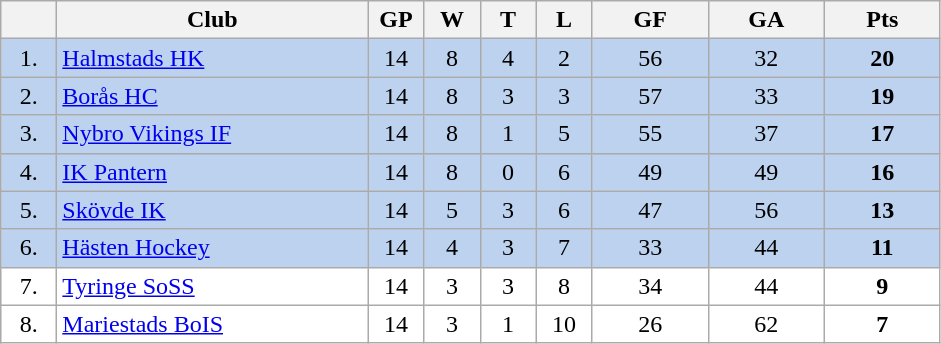<table class="wikitable">
<tr>
<th width="30"></th>
<th width="200">Club</th>
<th width="30">GP</th>
<th width="30">W</th>
<th width="30">T</th>
<th width="30">L</th>
<th width="70">GF</th>
<th width="70">GA</th>
<th width="70">Pts</th>
</tr>
<tr bgcolor="#BCD2EE" align="center">
<td>1.</td>
<td align="left"><a href='#'>Halmstads HK</a></td>
<td>14</td>
<td>8</td>
<td>4</td>
<td>2</td>
<td>56</td>
<td>32</td>
<td><strong>20</strong></td>
</tr>
<tr bgcolor="#BCD2EE" align="center">
<td>2.</td>
<td align="left"><a href='#'>Borås HC</a></td>
<td>14</td>
<td>8</td>
<td>3</td>
<td>3</td>
<td>57</td>
<td>33</td>
<td><strong>19</strong></td>
</tr>
<tr bgcolor="#BCD2EE" align="center">
<td>3.</td>
<td align="left"><a href='#'>Nybro Vikings IF</a></td>
<td>14</td>
<td>8</td>
<td>1</td>
<td>5</td>
<td>55</td>
<td>37</td>
<td><strong>17</strong></td>
</tr>
<tr bgcolor="#BCD2EE" align="center">
<td>4.</td>
<td align="left"><a href='#'>IK Pantern</a></td>
<td>14</td>
<td>8</td>
<td>0</td>
<td>6</td>
<td>49</td>
<td>49</td>
<td><strong>16</strong></td>
</tr>
<tr bgcolor="#BCD2EE" align="center">
<td>5.</td>
<td align="left"><a href='#'>Skövde IK</a></td>
<td>14</td>
<td>5</td>
<td>3</td>
<td>6</td>
<td>47</td>
<td>56</td>
<td><strong>13</strong></td>
</tr>
<tr bgcolor="#BCD2EE" align="center">
<td>6.</td>
<td align="left"><a href='#'>Hästen Hockey</a></td>
<td>14</td>
<td>4</td>
<td>3</td>
<td>7</td>
<td>33</td>
<td>44</td>
<td><strong>11</strong></td>
</tr>
<tr bgcolor="#FFFFFF" align="center">
<td>7.</td>
<td align="left"><a href='#'>Tyringe SoSS</a></td>
<td>14</td>
<td>3</td>
<td>3</td>
<td>8</td>
<td>34</td>
<td>44</td>
<td><strong>9</strong></td>
</tr>
<tr bgcolor="#FFFFFF" align="center">
<td>8.</td>
<td align="left"><a href='#'>Mariestads BoIS</a></td>
<td>14</td>
<td>3</td>
<td>1</td>
<td>10</td>
<td>26</td>
<td>62</td>
<td><strong>7</strong></td>
</tr>
</table>
